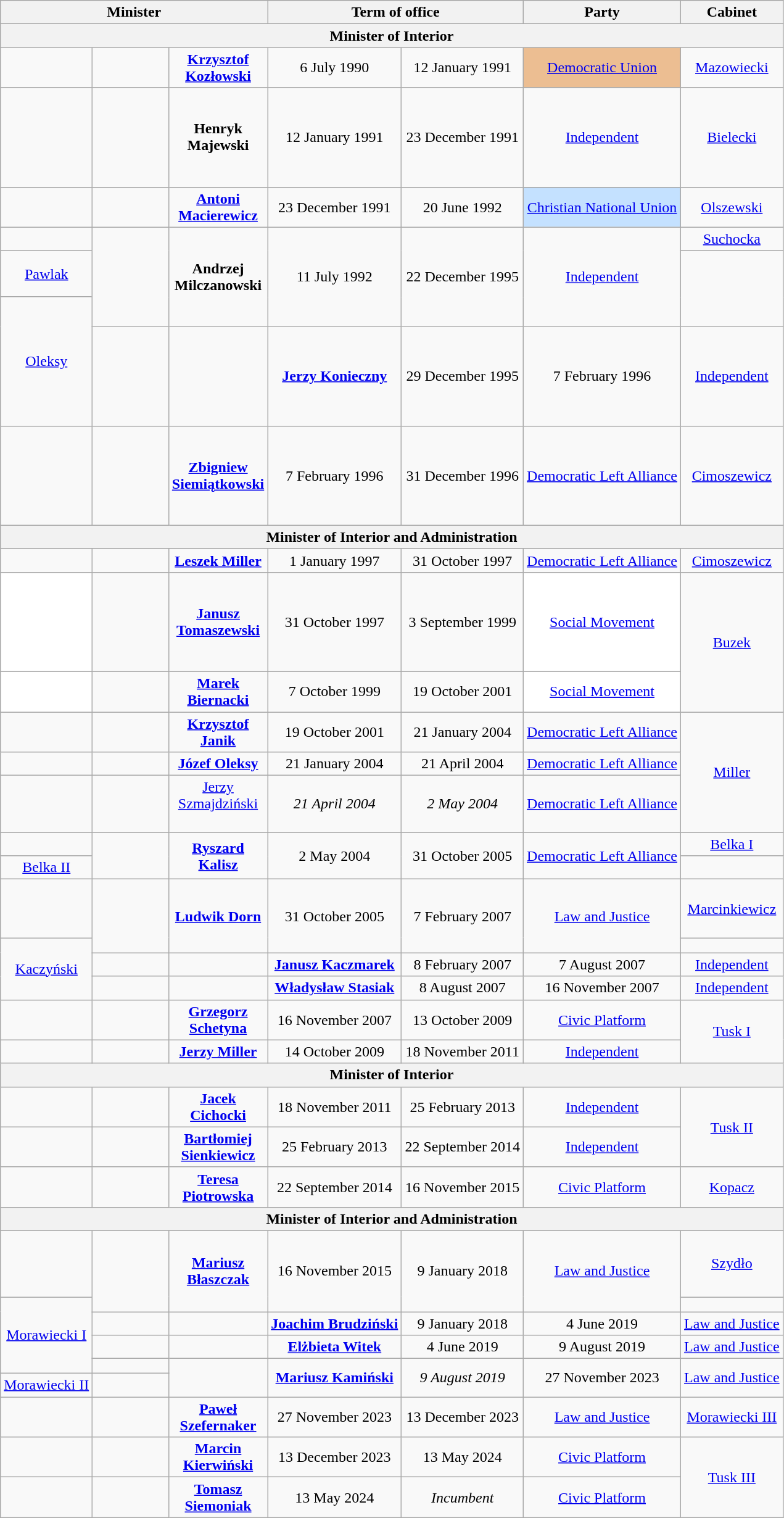<table class="wikitable plainrowheaders" style="text-align:center;">
<tr>
<th colspan=3>Minister</th>
<th colspan=2>Term of office</th>
<th>Party</th>
<th>Cabinet</th>
</tr>
<tr style="height:1em">
<th colspan=7>Minister of Interior</th>
</tr>
<tr style="height:1em">
<td></td>
<td></td>
<td><strong><a href='#'>Krzysztof Kozłowski</a></strong><br></td>
<td>6 July 1990</td>
<td>12 January 1991</td>
<td style="background: #ecbe92;"><a href='#'>Democratic Union</a></td>
<td><a href='#'>Mazowiecki</a></td>
</tr>
<tr style="height:1em">
<td></td>
<td style="height:100px; width:75px;"></td>
<td><strong>Henryk Majewski</strong><br></td>
<td>12 January 1991</td>
<td>23 December 1991</td>
<td><a href='#'>Independent</a></td>
<td><a href='#'>Bielecki</a></td>
</tr>
<tr style="height:1em">
<td></td>
<td></td>
<td><strong><a href='#'>Antoni Macierewicz</a></strong><br></td>
<td>23 December 1991</td>
<td>20 June 1992</td>
<td style="background: #c4e1ff;"><a href='#'>Christian National Union</a></td>
<td><a href='#'>Olszewski</a></td>
</tr>
<tr style="height:25px">
<td></td>
<td rowspan="3" style="height:100px; width:75px;"></td>
<td rowspan="3"><strong>Andrzej Milczanowski</strong><br></td>
<td rowspan="3">11 July 1992</td>
<td rowspan="3">22 December 1995</td>
<td rowspan="3" ><a href='#'>Independent</a></td>
<td><a href='#'>Suchocka</a></td>
</tr>
<tr style="height:50px">
<td><a href='#'>Pawlak</a></td>
</tr>
<tr style="height:1em">
<td rowspan="2"><a href='#'>Oleksy</a></td>
</tr>
<tr style="height:1em">
<td></td>
<td style="height:100px; width:75px;"></td>
<td><strong><a href='#'>Jerzy Konieczny</a></strong><br></td>
<td>29 December 1995</td>
<td>7 February 1996</td>
<td><a href='#'>Independent</a></td>
</tr>
<tr style="height:1em">
<td></td>
<td style="height:100px; width:75px;"></td>
<td><strong><a href='#'>Zbigniew Siemiątkowski</a></strong><br></td>
<td>7 February 1996</td>
<td>31 December 1996</td>
<td><a href='#'>Democratic Left Alliance</a></td>
<td><a href='#'>Cimoszewicz</a></td>
</tr>
<tr style="height:1em">
<th colspan=7>Minister of Interior and Administration</th>
</tr>
<tr style="height:1em">
<td></td>
<td></td>
<td><strong><a href='#'>Leszek Miller</a></strong><br></td>
<td>1 January 1997</td>
<td>31 October 1997</td>
<td><a href='#'>Democratic Left Alliance</a></td>
<td><a href='#'>Cimoszewicz</a></td>
</tr>
<tr style="height:1em">
<td style="background: white;"></td>
<td style="height:100px; width:75px;"></td>
<td><strong><a href='#'>Janusz Tomaszewski</a></strong><br></td>
<td>31 October 1997</td>
<td>3 September 1999</td>
<td style="background: white;"><a href='#'>Social Movement</a></td>
<td rowspan="2"><a href='#'>Buzek</a></td>
</tr>
<tr style="height:1em">
<td style="background: white;"></td>
<td></td>
<td><strong><a href='#'>Marek Biernacki</a></strong><br></td>
<td>7 October 1999</td>
<td>19 October 2001</td>
<td style="background: white;"><a href='#'>Social Movement</a></td>
</tr>
<tr style="height:1em">
<td></td>
<td></td>
<td><strong><a href='#'>Krzysztof Janik</a></strong><br></td>
<td>19 October 2001</td>
<td>21 January 2004</td>
<td><a href='#'>Democratic Left Alliance</a></td>
<td rowspan="3"><a href='#'>Miller</a></td>
</tr>
<tr style="height:1em">
<td></td>
<td></td>
<td><strong><a href='#'>Józef Oleksy</a></strong><br></td>
<td>21 January 2004</td>
<td>21 April 2004</td>
<td><a href='#'>Democratic Left Alliance</a></td>
</tr>
<tr style="height:1em">
<td></td>
<td></td>
<td><a href='#'>Jerzy Szmajdziński</a><br><br></td>
<td><em>21 April 2004</em></td>
<td><em>2 May 2004</em></td>
<td><a href='#'>Democratic Left Alliance</a></td>
</tr>
<tr style="height:1em">
<td></td>
<td rowspan="2"></td>
<td rowspan="2"><strong><a href='#'>Ryszard Kalisz</a></strong><br></td>
<td rowspan="2">2 May 2004</td>
<td rowspan="2">31 October 2005</td>
<td rowspan="2" ><a href='#'>Democratic Left Alliance</a></td>
<td><a href='#'>Belka I</a></td>
</tr>
<tr style="height:1em">
<td><a href='#'>Belka II</a></td>
</tr>
<tr style="height:1em">
<td></td>
<td rowspan="2"></td>
<td rowspan="2"><strong><a href='#'>Ludwik Dorn</a></strong><br></td>
<td rowspan="2">31 October 2005</td>
<td rowspan="2">7 February 2007</td>
<td rowspan="2" ><a href='#'>Law and Justice</a></td>
<td style="height:3.5em"><a href='#'>Marcinkiewicz</a></td>
</tr>
<tr style="height:1em">
<td rowspan="3"><a href='#'>Kaczyński</a></td>
</tr>
<tr style="height:1em">
<td></td>
<td></td>
<td><strong><a href='#'>Janusz Kaczmarek</a></strong><br></td>
<td>8 February 2007</td>
<td>7 August 2007</td>
<td><a href='#'>Independent</a></td>
</tr>
<tr style="height:1em">
<td></td>
<td></td>
<td><strong><a href='#'>Władysław Stasiak</a></strong><br></td>
<td>8 August 2007</td>
<td>16 November 2007</td>
<td><a href='#'>Independent</a></td>
</tr>
<tr style="height:1em">
<td></td>
<td></td>
<td><strong><a href='#'>Grzegorz Schetyna</a></strong><br></td>
<td>16 November 2007</td>
<td>13 October 2009</td>
<td><a href='#'>Civic Platform</a></td>
<td rowspan="2"><a href='#'>Tusk I</a></td>
</tr>
<tr style="height:1em">
<td></td>
<td></td>
<td><strong><a href='#'>Jerzy Miller</a></strong><br></td>
<td>14 October 2009</td>
<td>18 November 2011</td>
<td><a href='#'>Independent</a></td>
</tr>
<tr style="height:1em">
<th colspan=7>Minister of Interior</th>
</tr>
<tr style="height:1em">
<td></td>
<td></td>
<td><strong><a href='#'>Jacek Cichocki</a></strong><br></td>
<td>18 November 2011</td>
<td>25 February 2013</td>
<td><a href='#'>Independent</a></td>
<td rowspan=2><a href='#'>Tusk II</a></td>
</tr>
<tr style="height:1em">
<td></td>
<td></td>
<td><strong><a href='#'>Bartłomiej Sienkiewicz</a></strong><br></td>
<td>25 February 2013</td>
<td>22 September 2014</td>
<td><a href='#'>Independent</a></td>
</tr>
<tr style="height:1em">
<td></td>
<td></td>
<td><strong><a href='#'>Teresa Piotrowska</a></strong><br></td>
<td>22 September 2014</td>
<td>16 November 2015</td>
<td><a href='#'>Civic Platform</a></td>
<td><a href='#'>Kopacz</a></td>
</tr>
<tr style="height:1em">
<th colspan=7>Minister of Interior and Administration</th>
</tr>
<tr style="height:1em">
<td></td>
<td rowspan=2></td>
<td rowspan=2><strong><a href='#'>Mariusz Błaszczak</a></strong><br></td>
<td rowspan=2>16 November 2015</td>
<td rowspan=2>9 January 2018</td>
<td rowspan=2 ><a href='#'>Law and Justice</a></td>
<td style="height:4em"><a href='#'>Szydło</a></td>
</tr>
<tr style="height:1em">
<td rowspan=4><a href='#'>Morawiecki I</a></td>
</tr>
<tr style="height:1em">
<td></td>
<td></td>
<td><strong><a href='#'>Joachim Brudziński</a></strong><br></td>
<td>9 January 2018</td>
<td>4 June 2019</td>
<td><a href='#'>Law and Justice</a></td>
</tr>
<tr style="height:1em">
<td></td>
<td></td>
<td><strong><a href='#'>Elżbieta Witek</a></strong><br></td>
<td>4 June 2019</td>
<td>9 August 2019</td>
<td><a href='#'>Law and Justice</a></td>
</tr>
<tr style="height:1em">
<td></td>
<td rowspan=2></td>
<td rowspan=2><strong><a href='#'>Mariusz Kamiński</a></strong><br></td>
<td rowspan=2><em>9 August 2019</em></td>
<td rowspan=2>27 November 2023</td>
<td rowspan=2 ><a href='#'>Law and Justice</a></td>
</tr>
<tr>
<td><a href='#'>Morawiecki II</a></td>
</tr>
<tr style="height:1em">
<td></td>
<td></td>
<td><strong><a href='#'>Paweł Szefernaker</a></strong><br></td>
<td>27 November 2023</td>
<td>13 December 2023</td>
<td><a href='#'>Law and Justice</a></td>
<td><a href='#'>Morawiecki III</a></td>
</tr>
<tr style="height:1em">
<td></td>
<td></td>
<td><strong><a href='#'>Marcin Kierwiński</a></strong><br></td>
<td>13 December 2023</td>
<td>13 May 2024</td>
<td><a href='#'>Civic Platform</a></td>
<td rowspan="2"><a href='#'>Tusk III</a></td>
</tr>
<tr style="height:1em">
<td></td>
<td></td>
<td><strong><a href='#'>Tomasz Siemoniak</a></strong><br></td>
<td>13 May 2024</td>
<td><em>Incumbent</em></td>
<td><a href='#'>Civic Platform</a></td>
</tr>
</table>
